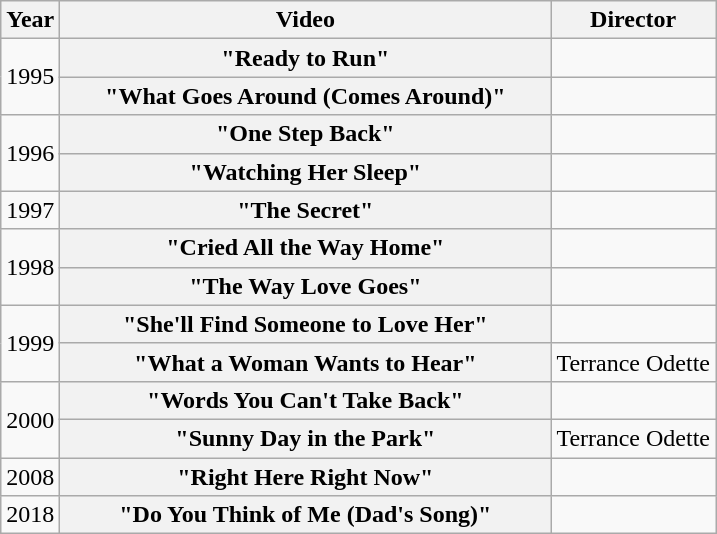<table class="wikitable plainrowheaders">
<tr>
<th>Year</th>
<th style="width:20em;">Video</th>
<th>Director</th>
</tr>
<tr>
<td rowspan="2">1995</td>
<th scope="row">"Ready to Run"</th>
<td></td>
</tr>
<tr>
<th scope="row">"What Goes Around (Comes Around)"</th>
<td></td>
</tr>
<tr>
<td rowspan="2">1996</td>
<th scope="row">"One Step Back"</th>
<td></td>
</tr>
<tr>
<th scope="row">"Watching Her Sleep"</th>
<td></td>
</tr>
<tr>
<td>1997</td>
<th scope="row">"The Secret"</th>
<td></td>
</tr>
<tr>
<td rowspan="2">1998</td>
<th scope="row">"Cried All the Way Home"</th>
<td></td>
</tr>
<tr>
<th scope="row">"The Way Love Goes"</th>
<td></td>
</tr>
<tr>
<td rowspan="2">1999</td>
<th scope="row">"She'll Find Someone to Love Her"</th>
<td></td>
</tr>
<tr>
<th scope="row">"What a Woman Wants to Hear"</th>
<td>Terrance Odette</td>
</tr>
<tr>
<td rowspan="2">2000</td>
<th scope="row">"Words You Can't Take Back"</th>
<td></td>
</tr>
<tr>
<th scope="row">"Sunny Day in the Park"</th>
<td>Terrance Odette</td>
</tr>
<tr>
<td>2008</td>
<th scope="row">"Right Here Right Now"</th>
<td></td>
</tr>
<tr>
<td>2018</td>
<th scope="row">"Do You Think of Me (Dad's Song)"</th>
<td></td>
</tr>
</table>
